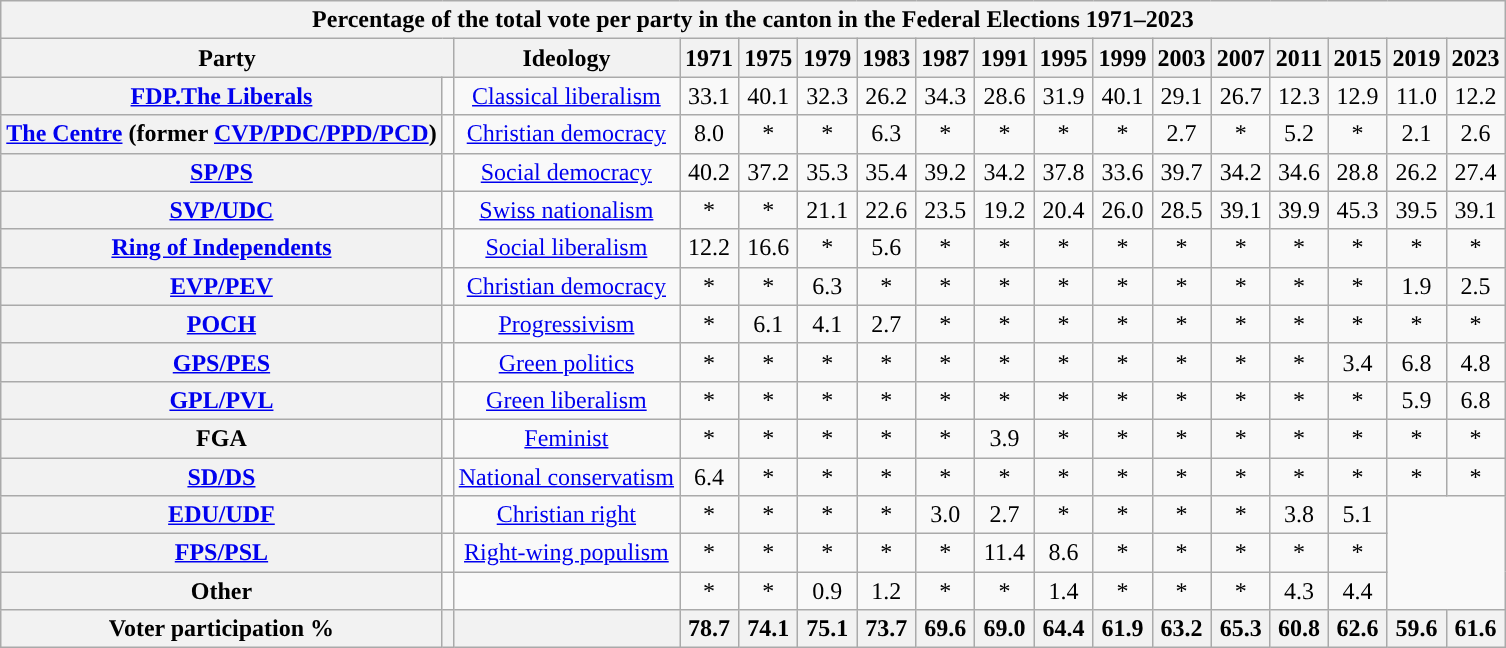<table class="wikitable sortable mw-collapsible" style="text-align: center">
<tr>
<th colspan="17">Percentage of the total vote per party in the canton in the Federal Elections 1971–2023</th>
</tr>
<tr>
<th colspan="2">Party</th>
<th class="unsortable">Ideology</th>
<th>1971</th>
<th>1975</th>
<th>1979</th>
<th>1983</th>
<th>1987</th>
<th>1991</th>
<th>1995</th>
<th>1999</th>
<th>2003</th>
<th>2007</th>
<th>2011</th>
<th>2015</th>
<th>2019</th>
<th>2023</th>
</tr>
<tr>
<th><a href='#'>FDP.The Liberals</a></th>
<td></td>
<td><a href='#'>Classical liberalism</a></td>
<td>33.1</td>
<td>40.1</td>
<td>32.3</td>
<td>26.2</td>
<td>34.3</td>
<td>28.6</td>
<td>31.9</td>
<td>40.1</td>
<td>29.1</td>
<td>26.7</td>
<td>12.3</td>
<td>12.9</td>
<td>11.0</td>
<td>12.2</td>
</tr>
<tr>
<th><a href='#'>The Centre</a> (former <a href='#'>CVP/PDC/PPD/PCD</a>)</th>
<td></td>
<td><a href='#'>Christian democracy</a></td>
<td>8.0</td>
<td>* </td>
<td>*</td>
<td>6.3</td>
<td>*</td>
<td>*</td>
<td>*</td>
<td>*</td>
<td>2.7</td>
<td>*</td>
<td>5.2</td>
<td>*</td>
<td>2.1</td>
<td>2.6</td>
</tr>
<tr>
<th><a href='#'>SP/PS</a></th>
<td></td>
<td><a href='#'>Social democracy</a></td>
<td>40.2</td>
<td>37.2</td>
<td>35.3</td>
<td>35.4</td>
<td>39.2</td>
<td>34.2</td>
<td>37.8</td>
<td>33.6</td>
<td>39.7</td>
<td>34.2</td>
<td>34.6</td>
<td>28.8</td>
<td>26.2</td>
<td>27.4</td>
</tr>
<tr>
<th><a href='#'>SVP/UDC</a></th>
<td></td>
<td><a href='#'>Swiss nationalism</a></td>
<td>*</td>
<td>*</td>
<td>21.1</td>
<td>22.6</td>
<td>23.5</td>
<td>19.2</td>
<td>20.4</td>
<td>26.0</td>
<td>28.5</td>
<td>39.1</td>
<td>39.9</td>
<td>45.3</td>
<td>39.5</td>
<td>39.1</td>
</tr>
<tr>
<th><a href='#'>Ring of Independents</a></th>
<td></td>
<td><a href='#'>Social liberalism</a></td>
<td>12.2</td>
<td>16.6</td>
<td>*</td>
<td>5.6</td>
<td>*</td>
<td>*</td>
<td>*</td>
<td>*</td>
<td>*</td>
<td>*</td>
<td>*</td>
<td>*</td>
<td>*</td>
<td>*</td>
</tr>
<tr>
<th><a href='#'>EVP/PEV</a></th>
<td></td>
<td><a href='#'>Christian democracy</a></td>
<td>*</td>
<td>*</td>
<td>6.3</td>
<td>*</td>
<td>*</td>
<td>*</td>
<td>*</td>
<td>*</td>
<td>*</td>
<td>*</td>
<td>*</td>
<td>*</td>
<td>1.9</td>
<td>2.5</td>
</tr>
<tr>
<th><a href='#'>POCH</a></th>
<td></td>
<td><a href='#'>Progressivism</a></td>
<td>*</td>
<td>6.1</td>
<td>4.1</td>
<td>2.7</td>
<td>*</td>
<td>*</td>
<td>*</td>
<td>*</td>
<td>*</td>
<td>*</td>
<td>*</td>
<td>*</td>
<td>*</td>
<td>*</td>
</tr>
<tr>
<th><a href='#'>GPS/PES</a></th>
<td></td>
<td><a href='#'>Green politics</a></td>
<td>*</td>
<td>*</td>
<td>*</td>
<td>*</td>
<td>*</td>
<td>*</td>
<td>*</td>
<td>*</td>
<td>*</td>
<td>*</td>
<td>*</td>
<td>3.4</td>
<td>6.8</td>
<td>4.8</td>
</tr>
<tr>
<th><a href='#'>GPL/PVL</a></th>
<td></td>
<td><a href='#'>Green liberalism</a></td>
<td>*</td>
<td>*</td>
<td>*</td>
<td>*</td>
<td>*</td>
<td>*</td>
<td>*</td>
<td>*</td>
<td>*</td>
<td>*</td>
<td>*</td>
<td>*</td>
<td>5.9</td>
<td>6.8</td>
</tr>
<tr>
<th>FGA</th>
<td></td>
<td><a href='#'>Feminist</a></td>
<td>*</td>
<td>*</td>
<td>*</td>
<td>*</td>
<td>*</td>
<td>3.9</td>
<td>*</td>
<td>*</td>
<td>*</td>
<td>*</td>
<td>*</td>
<td>*</td>
<td>*</td>
<td>*</td>
</tr>
<tr>
<th><a href='#'>SD/DS</a></th>
<td></td>
<td><a href='#'>National conservatism</a></td>
<td>6.4</td>
<td>*</td>
<td>*</td>
<td>*</td>
<td>*</td>
<td>*</td>
<td>*</td>
<td>*</td>
<td>*</td>
<td>*</td>
<td>*</td>
<td>*</td>
<td>*</td>
<td>*</td>
</tr>
<tr>
<th><a href='#'>EDU/UDF</a></th>
<td></td>
<td><a href='#'>Christian right</a></td>
<td>*</td>
<td>*</td>
<td>*</td>
<td>*</td>
<td>3.0</td>
<td>2.7</td>
<td>*</td>
<td>*</td>
<td>*</td>
<td>*</td>
<td>3.8</td>
<td>5.1</td>
</tr>
<tr>
<th><a href='#'>FPS/PSL</a></th>
<td></td>
<td><a href='#'>Right-wing populism</a></td>
<td>*</td>
<td>*</td>
<td>*</td>
<td>*</td>
<td>*</td>
<td>11.4</td>
<td>8.6</td>
<td>*</td>
<td>*</td>
<td>*</td>
<td>*</td>
<td>*</td>
</tr>
<tr>
<th>Other</th>
<td></td>
<td></td>
<td>*</td>
<td>*</td>
<td>0.9</td>
<td>1.2</td>
<td>*</td>
<td>*</td>
<td>1.4</td>
<td>*</td>
<td>*</td>
<td>*</td>
<td>4.3</td>
<td>4.4</td>
</tr>
<tr>
<th>Voter participation %</th>
<th></th>
<th></th>
<th>78.7</th>
<th>74.1</th>
<th>75.1</th>
<th>73.7</th>
<th>69.6</th>
<th>69.0</th>
<th>64.4</th>
<th>61.9</th>
<th>63.2</th>
<th>65.3</th>
<th>60.8</th>
<th>62.6</th>
<th>59.6</th>
<th>61.6</th>
</tr>
</table>
